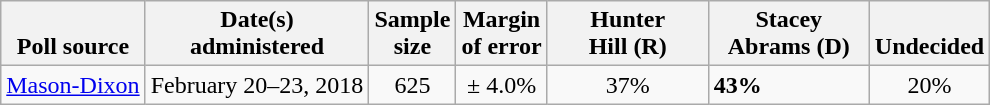<table class="wikitable">
<tr valign=bottom>
<th>Poll source</th>
<th>Date(s)<br>administered</th>
<th>Sample<br>size</th>
<th>Margin<br>of error</th>
<th style="width:100px;">Hunter<br>Hill (R)</th>
<th style="width:100px;">Stacey<br>Abrams (D)</th>
<th>Undecided</th>
</tr>
<tr>
<td><a href='#'>Mason-Dixon</a></td>
<td align=center>February 20–23, 2018</td>
<td align=center>625</td>
<td align=center>± 4.0%</td>
<td align=center>37%</td>
<td><strong>43%</strong></td>
<td align=center>20%</td>
</tr>
</table>
